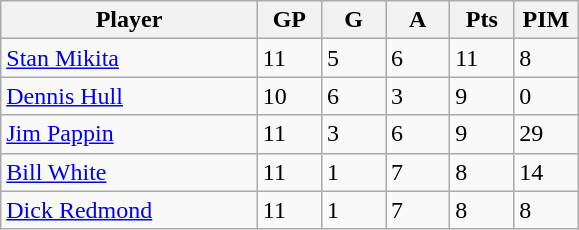<table class="wikitable">
<tr>
<th bgcolor="#DDDDFF" width="40%">Player</th>
<th bgcolor="#DDDDFF" width="10%">GP</th>
<th bgcolor="#DDDDFF" width="10%">G</th>
<th bgcolor="#DDDDFF" width="10%">A</th>
<th bgcolor="#DDDDFF" width="10%">Pts</th>
<th bgcolor="#DDDDFF" width="10%">PIM</th>
</tr>
<tr>
<td><a href='#'>Stan Mikita</a></td>
<td>11</td>
<td>5</td>
<td>6</td>
<td>11</td>
<td>8</td>
</tr>
<tr>
<td><a href='#'>Dennis Hull</a></td>
<td>10</td>
<td>6</td>
<td>3</td>
<td>9</td>
<td>0</td>
</tr>
<tr>
<td><a href='#'>Jim Pappin</a></td>
<td>11</td>
<td>3</td>
<td>6</td>
<td>9</td>
<td>29</td>
</tr>
<tr>
<td><a href='#'>Bill White</a></td>
<td>11</td>
<td>1</td>
<td>7</td>
<td>8</td>
<td>14</td>
</tr>
<tr>
<td><a href='#'>Dick Redmond</a></td>
<td>11</td>
<td>1</td>
<td>7</td>
<td>8</td>
<td>8</td>
</tr>
</table>
